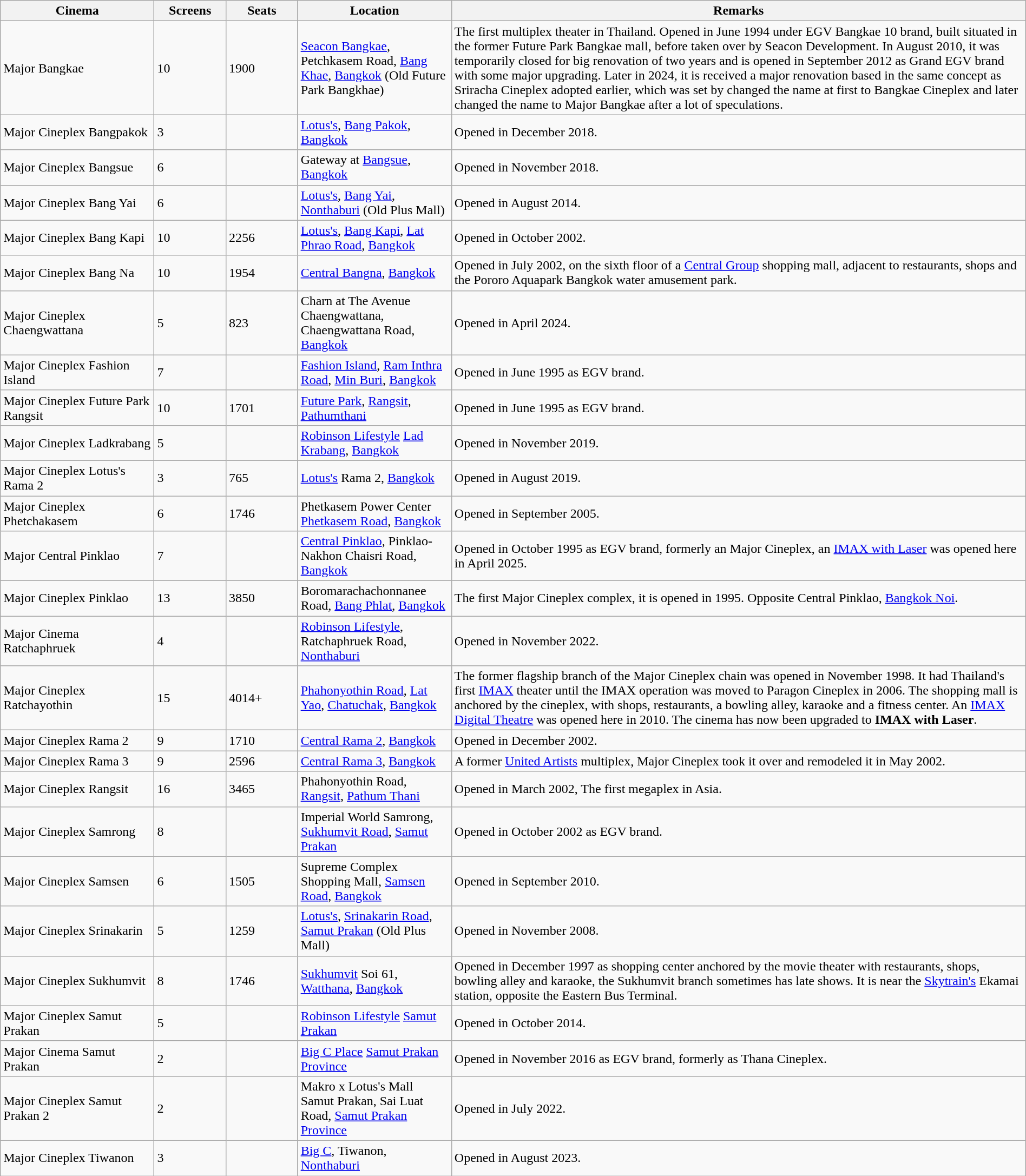<table class="wikitable" width=100%>
<tr>
<th width="15%">Cinema</th>
<th width="7%">Screens</th>
<th width="7%">Seats</th>
<th width="15%">Location</th>
<th width="56%">Remarks</th>
</tr>
<tr>
<td>Major Bangkae</td>
<td>10</td>
<td>1900</td>
<td><a href='#'>Seacon Bangkae</a>, Petchkasem Road, <a href='#'>Bang Khae</a>, <a href='#'>Bangkok</a> (Old Future Park Bangkhae)</td>
<td>The first multiplex theater in Thailand. Opened in June 1994 under EGV Bangkae 10 brand, built situated in the former Future Park Bangkae mall, before taken over by Seacon Development. In August 2010, it was temporarily closed for big renovation of two years and is opened in September 2012 as Grand EGV brand with some major upgrading. Later in 2024, it is received a major renovation based in the same concept as Sriracha Cineplex adopted earlier, which was set by changed the name at first to Bangkae Cineplex and later changed the name to Major Bangkae after a lot of speculations.</td>
</tr>
<tr>
<td>Major Cineplex Bangpakok</td>
<td>3</td>
<td></td>
<td><a href='#'>Lotus's</a>, <a href='#'>Bang Pakok</a>, <a href='#'>Bangkok</a></td>
<td>Opened in December 2018.</td>
</tr>
<tr>
<td>Major Cineplex Bangsue</td>
<td>6</td>
<td></td>
<td>Gateway at <a href='#'>Bangsue</a>, <a href='#'>Bangkok</a></td>
<td>Opened in November 2018.</td>
</tr>
<tr>
<td>Major Cineplex Bang Yai</td>
<td>6</td>
<td></td>
<td><a href='#'>Lotus's</a>, <a href='#'>Bang Yai</a>, <a href='#'>Nonthaburi</a> (Old Plus Mall)</td>
<td>Opened in August 2014.</td>
</tr>
<tr>
<td>Major Cineplex Bang Kapi</td>
<td>10</td>
<td>2256</td>
<td><a href='#'>Lotus's</a>, <a href='#'>Bang Kapi</a>, <a href='#'>Lat Phrao Road</a>, <a href='#'>Bangkok</a></td>
<td>Opened in October 2002.</td>
</tr>
<tr>
<td>Major Cineplex Bang Na</td>
<td>10</td>
<td>1954</td>
<td><a href='#'>Central Bangna</a>, <a href='#'>Bangkok</a></td>
<td>Opened in July 2002, on the sixth floor of a <a href='#'>Central Group</a> shopping mall, adjacent to restaurants, shops and the Pororo Aquapark Bangkok water amusement park.</td>
</tr>
<tr>
<td>Major Cineplex Chaengwattana</td>
<td>5</td>
<td>823</td>
<td>Charn at The Avenue Chaengwattana, Chaengwattana Road, <a href='#'>Bangkok</a></td>
<td>Opened in April 2024.</td>
</tr>
<tr>
<td>Major Cineplex Fashion Island</td>
<td>7</td>
<td></td>
<td><a href='#'>Fashion Island</a>, <a href='#'>Ram Inthra Road</a>, <a href='#'>Min Buri</a>, <a href='#'>Bangkok</a></td>
<td>Opened in June 1995 as EGV brand.</td>
</tr>
<tr>
<td>Major Cineplex Future Park Rangsit</td>
<td>10</td>
<td>1701</td>
<td><a href='#'>Future Park</a>, <a href='#'>Rangsit</a>, <a href='#'>Pathumthani</a></td>
<td>Opened in June 1995 as EGV brand.</td>
</tr>
<tr>
<td>Major Cineplex Ladkrabang</td>
<td>5</td>
<td></td>
<td><a href='#'>Robinson Lifestyle</a> <a href='#'>Lad Krabang</a>, <a href='#'>Bangkok</a></td>
<td>Opened in November 2019.</td>
</tr>
<tr>
<td>Major Cineplex Lotus's Rama 2</td>
<td>3</td>
<td>765</td>
<td><a href='#'>Lotus's</a> Rama 2, <a href='#'>Bangkok</a></td>
<td>Opened in August 2019.</td>
</tr>
<tr>
<td>Major Cineplex Phetchakasem</td>
<td>6</td>
<td>1746</td>
<td>Phetkasem Power Center <a href='#'>Phetkasem Road</a>, <a href='#'>Bangkok</a></td>
<td>Opened in September 2005.</td>
</tr>
<tr>
<td>Major Central Pinklao</td>
<td>7</td>
<td></td>
<td><a href='#'>Central Pinklao</a>, Pinklao-Nakhon Chaisri Road, <a href='#'>Bangkok</a></td>
<td>Opened in October 1995 as EGV brand, formerly an Major Cineplex, an <a href='#'>IMAX with Laser</a> was opened here in April 2025.</td>
</tr>
<tr>
<td>Major Cineplex Pinklao</td>
<td>13</td>
<td>3850</td>
<td>Boromarachachonnanee Road, <a href='#'>Bang Phlat</a>, <a href='#'>Bangkok</a></td>
<td>The first Major Cineplex complex, it is opened in 1995. Opposite Central Pinklao, <a href='#'>Bangkok Noi</a>.</td>
</tr>
<tr>
<td>Major Cinema Ratchaphruek</td>
<td>4</td>
<td></td>
<td><a href='#'>Robinson Lifestyle</a>, Ratchaphruek Road, <a href='#'>Nonthaburi</a></td>
<td>Opened in November 2022.</td>
</tr>
<tr>
<td>Major Cineplex Ratchayothin</td>
<td>15</td>
<td>4014+</td>
<td><a href='#'>Phahonyothin Road</a>, <a href='#'>Lat Yao</a>, <a href='#'>Chatuchak</a>, <a href='#'>Bangkok</a></td>
<td>The former flagship branch of the Major Cineplex chain was opened in November 1998. It had Thailand's first <a href='#'>IMAX</a> theater until the IMAX operation was moved to Paragon Cineplex in 2006. The shopping mall is anchored by the cineplex, with shops, restaurants, a bowling alley, karaoke and a fitness center. An <a href='#'>IMAX Digital Theatre</a> was opened here in 2010. The cinema has now been upgraded to <strong>IMAX with Laser</strong>.</td>
</tr>
<tr>
<td>Major Cineplex Rama 2</td>
<td>9</td>
<td>1710</td>
<td><a href='#'>Central Rama 2</a>, <a href='#'>Bangkok</a></td>
<td>Opened in December 2002.</td>
</tr>
<tr>
<td>Major Cineplex Rama 3</td>
<td>9</td>
<td>2596</td>
<td><a href='#'>Central Rama 3</a>, <a href='#'>Bangkok</a></td>
<td>A former <a href='#'>United Artists</a> multiplex, Major Cineplex took it over and remodeled it in May 2002.</td>
</tr>
<tr>
<td>Major Cineplex Rangsit</td>
<td>16</td>
<td>3465</td>
<td>Phahonyothin Road, <a href='#'>Rangsit</a>, <a href='#'>Pathum Thani</a></td>
<td>Opened in March 2002, The first megaplex in Asia.</td>
</tr>
<tr>
<td>Major Cineplex Samrong</td>
<td>8</td>
<td></td>
<td>Imperial World Samrong, <a href='#'>Sukhumvit Road</a>, <a href='#'>Samut Prakan</a></td>
<td>Opened in October 2002 as EGV brand.</td>
</tr>
<tr>
<td>Major Cineplex Samsen</td>
<td>6</td>
<td>1505</td>
<td>Supreme Complex Shopping Mall, <a href='#'>Samsen Road</a>, <a href='#'>Bangkok</a></td>
<td>Opened in September 2010.</td>
</tr>
<tr>
<td>Major Cineplex Srinakarin</td>
<td>5</td>
<td>1259</td>
<td><a href='#'>Lotus's</a>, <a href='#'>Srinakarin Road</a>, <a href='#'>Samut Prakan</a> (Old Plus Mall)</td>
<td>Opened in November 2008.</td>
</tr>
<tr>
<td>Major Cineplex Sukhumvit</td>
<td>8</td>
<td>1746</td>
<td><a href='#'>Sukhumvit</a> Soi 61, <a href='#'>Watthana</a>, <a href='#'>Bangkok</a></td>
<td>Opened in December 1997 as shopping center anchored by the movie theater with restaurants, shops, bowling alley and karaoke, the Sukhumvit branch sometimes has late shows. It is near the <a href='#'>Skytrain's</a> Ekamai station, opposite the Eastern Bus Terminal.</td>
</tr>
<tr>
<td>Major Cineplex Samut Prakan</td>
<td>5</td>
<td></td>
<td><a href='#'>Robinson Lifestyle</a> <a href='#'>Samut Prakan</a></td>
<td>Opened in October 2014.</td>
</tr>
<tr>
<td>Major Cinema Samut Prakan</td>
<td>2</td>
<td></td>
<td><a href='#'>Big C Place</a> <a href='#'>Samut Prakan Province</a></td>
<td>Opened in November 2016 as EGV brand, formerly as Thana Cineplex.</td>
</tr>
<tr>
<td>Major Cineplex Samut Prakan 2</td>
<td>2</td>
<td></td>
<td>Makro x Lotus's Mall Samut Prakan, Sai Luat Road, <a href='#'>Samut Prakan Province</a></td>
<td>Opened in July 2022.</td>
</tr>
<tr>
<td>Major Cineplex Tiwanon</td>
<td>3</td>
<td></td>
<td><a href='#'>Big C</a>, Tiwanon, <a href='#'>Nonthaburi</a></td>
<td>Opened in August 2023.</td>
</tr>
</table>
